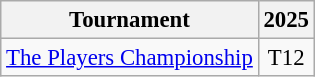<table class="wikitable" style="font-size:95%;text-align:center;">
<tr>
<th>Tournament</th>
<th>2025</th>
</tr>
<tr>
<td align=left><a href='#'>The Players Championship</a></td>
<td>T12</td>
</tr>
</table>
